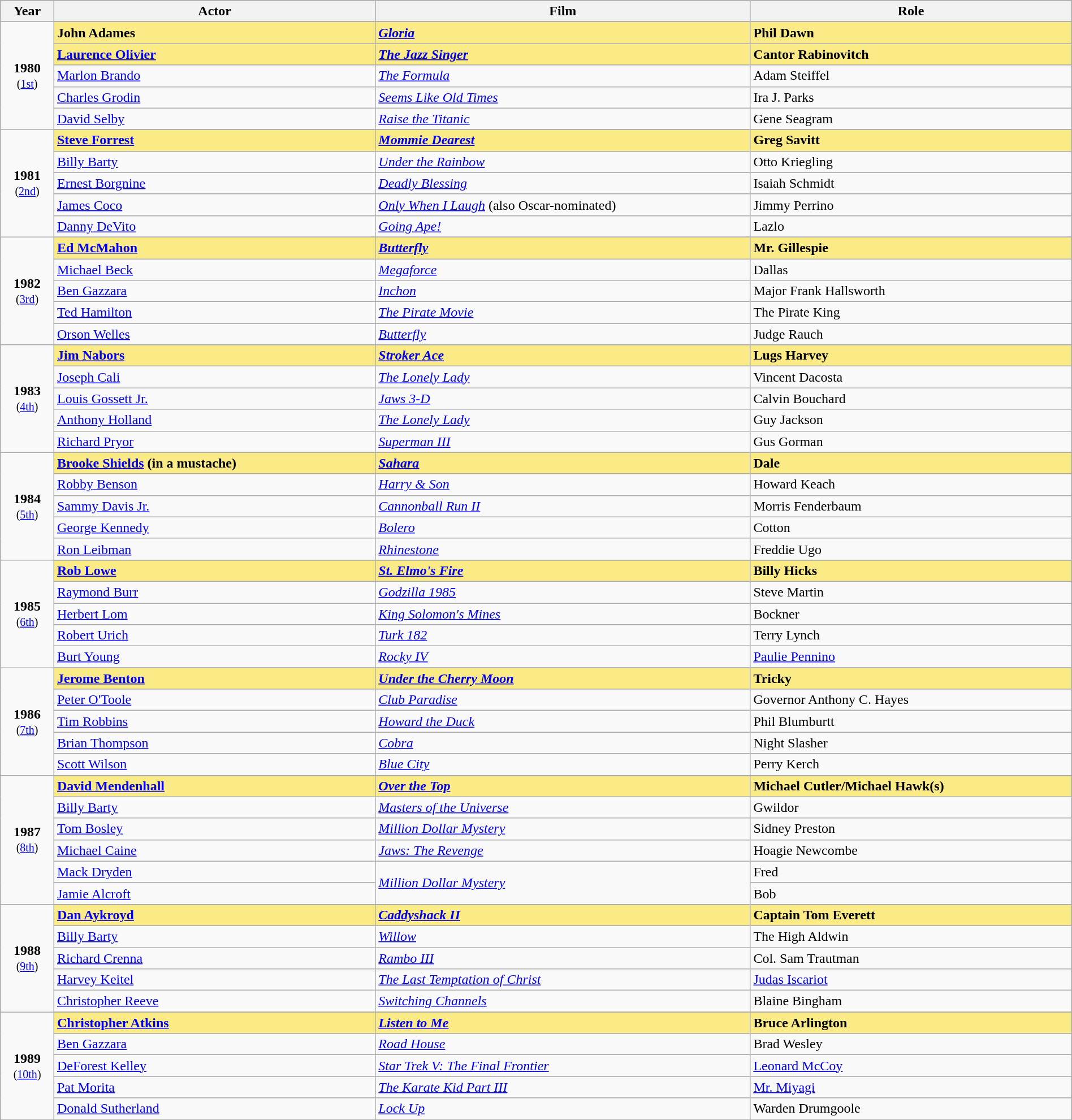<table class="wikitable" style="width:100%">
<tr bgcolor="#bebebe">
<th width="5%">Year</th>
<th width="30%">Actor</th>
<th width="35%">Film</th>
<th width="30%">Role</th>
</tr>
<tr>
<td rowspan=6 style="text-align:center"><strong>1980</strong><br><small>(<a href='#'>1st</a>)</small></td>
</tr>
<tr style="background:#FAEB86;">
<td><strong>John Adames</strong></td>
<td><strong><em><a href='#'>Gloria</a></em></strong></td>
<td><strong>Phil Dawn</strong></td>
</tr>
<tr style="background:#FAEB86;">
<td><strong><a href='#'>Laurence Olivier</a></strong></td>
<td><strong><em><a href='#'>The Jazz Singer</a></em></strong></td>
<td><strong>Cantor Rabinovitch</strong></td>
</tr>
<tr>
<td><a href='#'>Marlon Brando</a></td>
<td><em><a href='#'>The Formula</a></em></td>
<td>Adam Steiffel</td>
</tr>
<tr>
<td><a href='#'>Charles Grodin</a></td>
<td><em><a href='#'>Seems Like Old Times</a></em></td>
<td>Ira J. Parks</td>
</tr>
<tr>
<td><a href='#'>David Selby</a></td>
<td><em><a href='#'>Raise the Titanic</a></em></td>
<td>Gene Seagram</td>
</tr>
<tr>
<td rowspan=6 style="text-align:center"><strong>1981</strong><br><small>(<a href='#'>2nd</a>)</small></td>
</tr>
<tr style="background:#FAEB86;">
<td><strong><a href='#'>Steve Forrest</a></strong></td>
<td><strong><em><a href='#'>Mommie Dearest</a></em></strong></td>
<td><strong>Greg Savitt</strong></td>
</tr>
<tr>
<td><a href='#'>Billy Barty</a></td>
<td><em><a href='#'>Under the Rainbow</a></em></td>
<td>Otto Kriegling</td>
</tr>
<tr>
<td><a href='#'>Ernest Borgnine</a></td>
<td><em><a href='#'>Deadly Blessing</a></em></td>
<td>Isaiah Schmidt</td>
</tr>
<tr>
<td><a href='#'>James Coco</a></td>
<td><em><a href='#'>Only When I Laugh</a></em> (also Oscar-nominated)</td>
<td>Jimmy Perrino</td>
</tr>
<tr>
<td><a href='#'>Danny DeVito</a></td>
<td><em><a href='#'>Going Ape!</a></em></td>
<td>Lazlo</td>
</tr>
<tr>
<td rowspan=6 style="text-align:center"><strong>1982</strong><br><small>(<a href='#'>3rd</a>)</small></td>
</tr>
<tr style="background:#FAEB86;">
<td><strong><a href='#'>Ed McMahon</a></strong></td>
<td><strong><em><a href='#'>Butterfly</a></em></strong></td>
<td><strong>Mr. Gillespie</strong></td>
</tr>
<tr>
<td><a href='#'>Michael Beck</a></td>
<td><em><a href='#'>Megaforce</a></em></td>
<td>Dallas</td>
</tr>
<tr>
<td><a href='#'>Ben Gazzara</a></td>
<td><em><a href='#'>Inchon</a></em></td>
<td>Major Frank Hallsworth</td>
</tr>
<tr>
<td><a href='#'>Ted Hamilton</a></td>
<td><em><a href='#'>The Pirate Movie</a></em></td>
<td>The Pirate King</td>
</tr>
<tr>
<td><a href='#'>Orson Welles</a></td>
<td><em><a href='#'>Butterfly</a></em></td>
<td>Judge Rauch</td>
</tr>
<tr>
<td rowspan=6 style="text-align:center"><strong>1983</strong><br><small>(<a href='#'>4th</a>)</small></td>
</tr>
<tr style="background:#FAEB86;">
<td><strong><a href='#'>Jim Nabors</a></strong></td>
<td><strong><em><a href='#'>Stroker Ace</a></em></strong></td>
<td><strong>Lugs Harvey</strong></td>
</tr>
<tr>
<td><a href='#'>Joseph Cali</a></td>
<td><em><a href='#'>The Lonely Lady</a></em></td>
<td>Vincent Dacosta</td>
</tr>
<tr>
<td><a href='#'>Louis Gossett Jr.</a></td>
<td><em><a href='#'>Jaws 3-D</a></em></td>
<td>Calvin Bouchard</td>
</tr>
<tr>
<td><a href='#'>Anthony Holland</a></td>
<td><em><a href='#'>The Lonely Lady</a></em></td>
<td>Guy Jackson</td>
</tr>
<tr>
<td><a href='#'>Richard Pryor</a></td>
<td><em><a href='#'>Superman III</a></em></td>
<td>Gus Gorman</td>
</tr>
<tr>
<td rowspan=6 style="text-align:center"><strong>1984</strong><br><small>(<a href='#'>5th</a>)</small></td>
</tr>
<tr style="background:#FAEB86;">
<td><strong><a href='#'>Brooke Shields</a> (in a mustache)</strong></td>
<td><strong><em><a href='#'>Sahara</a></em></strong></td>
<td><strong>Dale</strong></td>
</tr>
<tr>
<td><a href='#'>Robby Benson</a></td>
<td><em><a href='#'>Harry & Son</a></em></td>
<td>Howard Keach</td>
</tr>
<tr>
<td><a href='#'>Sammy Davis Jr.</a></td>
<td><em><a href='#'>Cannonball Run II</a></em></td>
<td>Morris Fenderbaum</td>
</tr>
<tr>
<td><a href='#'>George Kennedy</a></td>
<td><em><a href='#'>Bolero</a></em></td>
<td>Cotton</td>
</tr>
<tr>
<td><a href='#'>Ron Leibman</a></td>
<td><em><a href='#'>Rhinestone</a></em></td>
<td>Freddie Ugo</td>
</tr>
<tr>
<td rowspan=6 style="text-align:center"><strong>1985</strong><br><small>(<a href='#'>6th</a>)</small></td>
</tr>
<tr style="background:#FAEB86;">
<td><strong><a href='#'>Rob Lowe</a></strong></td>
<td><strong><em><a href='#'>St. Elmo's Fire</a></em></strong></td>
<td><strong>Billy Hicks</strong></td>
</tr>
<tr>
<td><a href='#'>Raymond Burr</a></td>
<td><em><a href='#'>Godzilla 1985</a></em></td>
<td>Steve Martin</td>
</tr>
<tr>
<td><a href='#'>Herbert Lom</a></td>
<td><em><a href='#'>King Solomon's Mines</a></em></td>
<td>Bockner</td>
</tr>
<tr>
<td><a href='#'>Robert Urich</a></td>
<td><em><a href='#'>Turk 182</a></em></td>
<td>Terry Lynch</td>
</tr>
<tr>
<td><a href='#'>Burt Young</a></td>
<td><em><a href='#'>Rocky IV</a></em></td>
<td><a href='#'>Paulie Pennino</a></td>
</tr>
<tr>
<td rowspan=6 style="text-align:center"><strong>1986</strong><br><small>(<a href='#'>7th</a>)</small></td>
</tr>
<tr style="background:#FAEB86;">
<td><strong><a href='#'>Jerome Benton</a></strong></td>
<td><strong><em><a href='#'>Under the Cherry Moon</a></em></strong></td>
<td><strong>Tricky</strong></td>
</tr>
<tr>
<td><a href='#'>Peter O'Toole</a></td>
<td><em><a href='#'>Club Paradise</a></em></td>
<td>Governor Anthony C. Hayes</td>
</tr>
<tr>
<td><a href='#'>Tim Robbins</a></td>
<td><em><a href='#'>Howard the Duck</a></em></td>
<td>Phil Blumburtt</td>
</tr>
<tr>
<td><a href='#'>Brian Thompson</a></td>
<td><em><a href='#'>Cobra</a></em></td>
<td>Night Slasher</td>
</tr>
<tr>
<td><a href='#'>Scott Wilson</a></td>
<td><em><a href='#'>Blue City</a></em></td>
<td>Perry Kerch</td>
</tr>
<tr>
<td rowspan=7 style="text-align:center"><strong>1987</strong><br><small>(<a href='#'>8th</a>)</small></td>
</tr>
<tr style="background:#FAEB86;">
<td><strong><a href='#'>David Mendenhall</a></strong></td>
<td><strong><em><a href='#'>Over the Top</a></em></strong></td>
<td><strong>Michael Cutler/Michael Hawk(s)</strong></td>
</tr>
<tr>
<td><a href='#'>Billy Barty</a></td>
<td><em><a href='#'>Masters of the Universe</a></em></td>
<td>Gwildor</td>
</tr>
<tr>
<td><a href='#'>Tom Bosley</a></td>
<td><em><a href='#'>Million Dollar Mystery</a></em></td>
<td>Sidney Preston</td>
</tr>
<tr>
<td><a href='#'>Michael Caine</a></td>
<td><em><a href='#'>Jaws: The Revenge</a></em></td>
<td>Hoagie Newcombe</td>
</tr>
<tr>
<td><a href='#'>Mack Dryden</a></td>
<td rowspan=2><em><a href='#'>Million Dollar Mystery</a></em></td>
<td>Fred</td>
</tr>
<tr>
<td><a href='#'>Jamie Alcroft</a></td>
<td>Bob</td>
</tr>
<tr>
<td rowspan=6 style="text-align:center"><strong>1988</strong><br><small>(<a href='#'>9th</a>)</small></td>
</tr>
<tr style="background:#FAEB86;">
<td><strong><a href='#'>Dan Aykroyd</a></strong></td>
<td><strong><em><a href='#'>Caddyshack II</a></em></strong></td>
<td><strong>Captain Tom Everett</strong></td>
</tr>
<tr>
<td><a href='#'>Billy Barty</a></td>
<td><em><a href='#'>Willow</a></em></td>
<td>The High Aldwin</td>
</tr>
<tr>
<td><a href='#'>Richard Crenna</a></td>
<td><em><a href='#'>Rambo III</a></em></td>
<td>Col. Sam Trautman</td>
</tr>
<tr>
<td><a href='#'>Harvey Keitel</a></td>
<td><em><a href='#'>The Last Temptation of Christ</a></em></td>
<td><a href='#'>Judas Iscariot</a></td>
</tr>
<tr>
<td><a href='#'>Christopher Reeve</a></td>
<td><em><a href='#'>Switching Channels</a></em></td>
<td>Blaine Bingham</td>
</tr>
<tr>
<td rowspan=6 style="text-align:center"><strong>1989</strong><br><small>(<a href='#'>10th</a>)</small></td>
</tr>
<tr style="background:#FAEB86;">
<td><strong><a href='#'>Christopher Atkins</a></strong></td>
<td><strong><em><a href='#'>Listen to Me</a></em></strong></td>
<td><strong>Bruce Arlington</strong></td>
</tr>
<tr>
<td><a href='#'>Ben Gazzara</a></td>
<td><em><a href='#'>Road House</a></em></td>
<td>Brad Wesley</td>
</tr>
<tr>
<td><a href='#'>DeForest Kelley</a></td>
<td><em><a href='#'>Star Trek V: The Final Frontier</a></em></td>
<td><a href='#'>Leonard McCoy</a></td>
</tr>
<tr>
<td><a href='#'>Pat Morita</a></td>
<td><em><a href='#'>The Karate Kid Part III</a></em></td>
<td><a href='#'>Mr. Miyagi</a></td>
</tr>
<tr>
<td><a href='#'>Donald Sutherland</a></td>
<td><em><a href='#'>Lock Up</a></em></td>
<td>Warden Drumgoole</td>
</tr>
<tr>
</tr>
</table>
